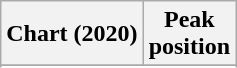<table class="wikitable plainrowheaders sortable" style="text-align:center">
<tr>
<th scope="col">Chart (2020)</th>
<th scope="col">Peak<br>position</th>
</tr>
<tr>
</tr>
<tr>
</tr>
<tr>
</tr>
</table>
